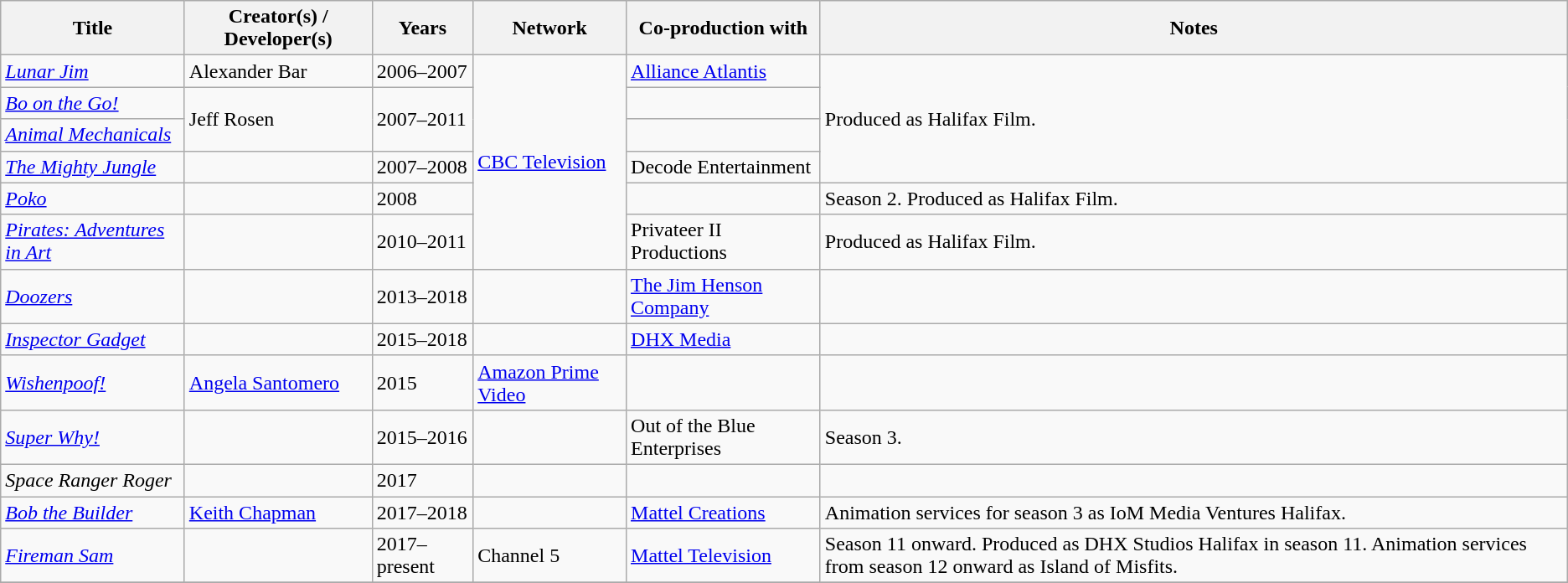<table class="wikitable">
<tr>
<th>Title</th>
<th>Creator(s) / Developer(s)</th>
<th>Years</th>
<th>Network</th>
<th>Co-production with</th>
<th>Notes</th>
</tr>
<tr>
<td><em><a href='#'>Lunar Jim</a></em></td>
<td>Alexander Bar</td>
<td>2006–2007</td>
<td rowspan="6"><a href='#'>CBC Television</a></td>
<td><a href='#'>Alliance Atlantis</a></td>
<td rowspan="4">Produced as Halifax Film.</td>
</tr>
<tr>
<td><em><a href='#'>Bo on the Go!</a></em></td>
<td rowspan="2">Jeff Rosen</td>
<td rowspan="2">2007–2011</td>
<td></td>
</tr>
<tr>
<td><em><a href='#'>Animal Mechanicals</a></em></td>
<td></td>
</tr>
<tr>
<td><em><a href='#'>The Mighty Jungle</a></em></td>
<td></td>
<td>2007–2008</td>
<td>Decode Entertainment</td>
</tr>
<tr>
<td><em><a href='#'>Poko</a></em></td>
<td></td>
<td>2008</td>
<td></td>
<td>Season 2. Produced as Halifax Film.</td>
</tr>
<tr>
<td><em><a href='#'>Pirates: Adventures in Art</a></em></td>
<td></td>
<td>2010–2011</td>
<td>Privateer II Productions</td>
<td>Produced as Halifax Film.</td>
</tr>
<tr>
<td><em><a href='#'>Doozers</a></em></td>
<td></td>
<td>2013–2018</td>
<td></td>
<td><a href='#'>The Jim Henson Company</a></td>
<td></td>
</tr>
<tr>
<td><em><a href='#'>Inspector Gadget</a></em></td>
<td></td>
<td>2015–2018</td>
<td></td>
<td><a href='#'>DHX Media</a></td>
<td></td>
</tr>
<tr>
<td><em><a href='#'>Wishenpoof!</a></em></td>
<td><a href='#'>Angela Santomero</a></td>
<td>2015</td>
<td><a href='#'>Amazon Prime Video</a></td>
<td></td>
<td></td>
</tr>
<tr>
<td><em><a href='#'>Super Why!</a></em></td>
<td></td>
<td>2015–2016</td>
<td></td>
<td>Out of the Blue Enterprises</td>
<td>Season 3.</td>
</tr>
<tr>
<td><em>Space Ranger Roger</em></td>
<td></td>
<td>2017</td>
<td></td>
<td></td>
<td></td>
</tr>
<tr>
<td><em><a href='#'>Bob the Builder</a></em></td>
<td><a href='#'>Keith Chapman</a></td>
<td>2017–2018</td>
<td></td>
<td><a href='#'>Mattel Creations</a></td>
<td>Animation services for season 3 as IoM Media Ventures Halifax.</td>
</tr>
<tr>
<td><em><a href='#'>Fireman Sam</a></em></td>
<td></td>
<td>2017–present</td>
<td>Channel 5</td>
<td><a href='#'>Mattel Television</a></td>
<td>Season 11 onward. Produced as DHX Studios Halifax in season 11. Animation services from season 12 onward as Island of Misfits.</td>
</tr>
<tr>
</tr>
</table>
